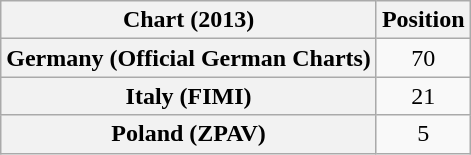<table class="wikitable sortable plainrowheaders" style="text-align:center;">
<tr>
<th scope="col">Chart (2013)</th>
<th scope="col">Position</th>
</tr>
<tr>
<th scope="row">Germany (Official German Charts)</th>
<td style="text-align:center;">70</td>
</tr>
<tr>
<th scope="row">Italy (FIMI)</th>
<td style="text-align:center;">21</td>
</tr>
<tr>
<th scope="row">Poland (ZPAV)</th>
<td style="text-align:center;">5</td>
</tr>
</table>
